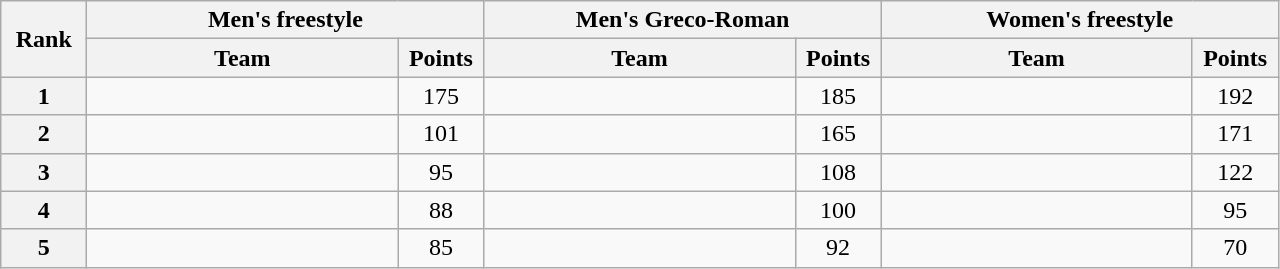<table class="wikitable" style="text-align:center;">
<tr>
<th width=50 rowspan="2">Rank</th>
<th colspan="2">Men's freestyle</th>
<th colspan="2">Men's Greco-Roman</th>
<th colspan="2">Women's freestyle</th>
</tr>
<tr>
<th width=200>Team</th>
<th width=50>Points</th>
<th width=200>Team</th>
<th width=50>Points</th>
<th width=200>Team</th>
<th width=50>Points</th>
</tr>
<tr>
<th>1</th>
<td align=left></td>
<td>175</td>
<td align=left></td>
<td>185</td>
<td align=left></td>
<td>192</td>
</tr>
<tr>
<th>2</th>
<td align=left></td>
<td>101</td>
<td align=left></td>
<td>165</td>
<td align=left></td>
<td>171</td>
</tr>
<tr>
<th>3</th>
<td align=left></td>
<td>95</td>
<td align=left></td>
<td>108</td>
<td align=left></td>
<td>122</td>
</tr>
<tr>
<th>4</th>
<td align=left></td>
<td>88</td>
<td align=left></td>
<td>100</td>
<td align=left></td>
<td>95</td>
</tr>
<tr>
<th>5</th>
<td align=left></td>
<td>85</td>
<td align=left></td>
<td>92</td>
<td align=left></td>
<td>70</td>
</tr>
</table>
